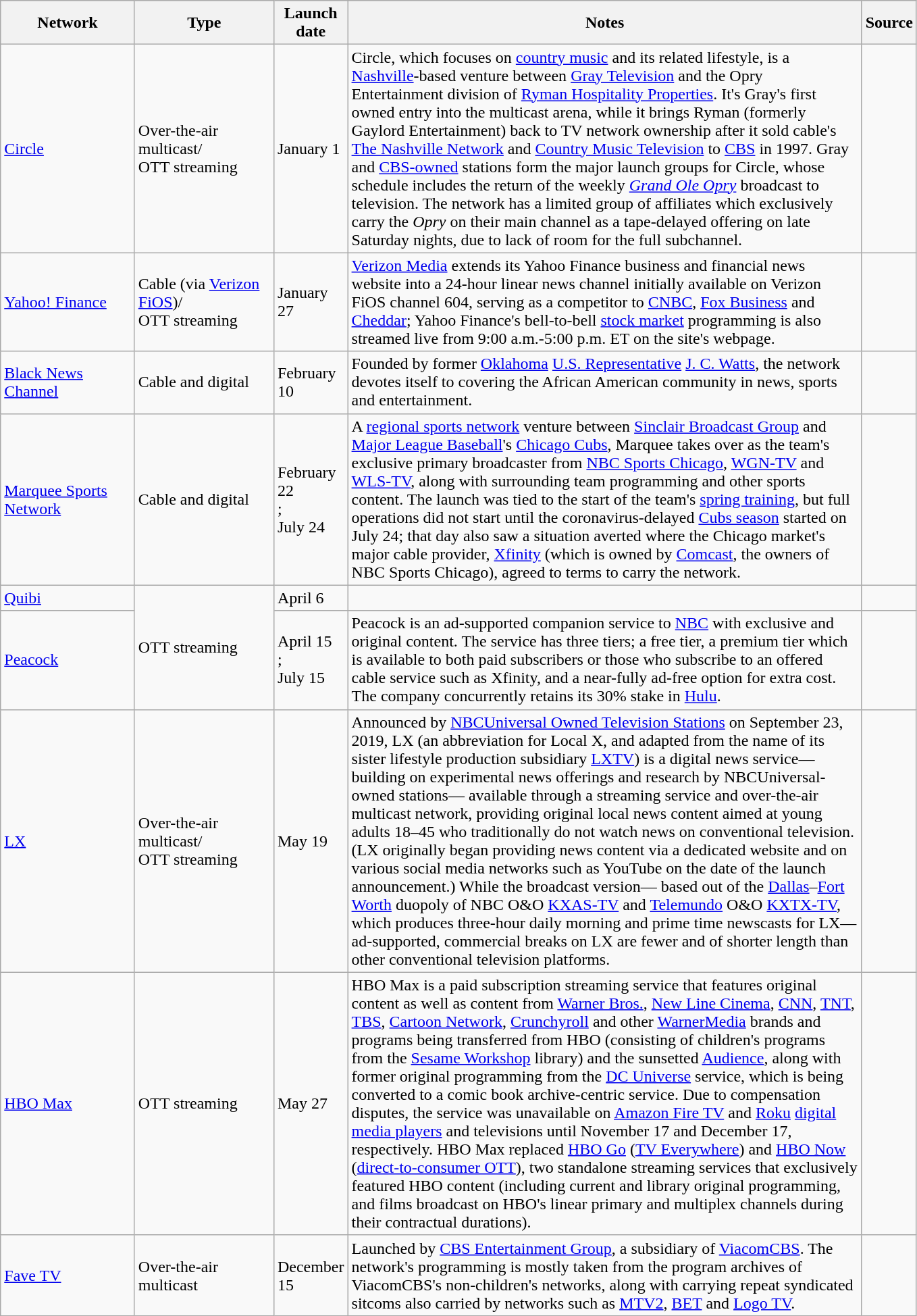<table class="wikitable">
<tr>
<th style="text-align:center; width:125px;">Network</th>
<th style="text-align:center; width:130px;">Type</th>
<th style="text-align:center; width:60px;">Launch date</th>
<th style="text-align:center; width:500px;">Notes</th>
<th style="text-align:center; width:30px;">Source</th>
</tr>
<tr>
<td><a href='#'>Circle</a></td>
<td>Over-the-air multicast/<br>OTT streaming</td>
<td>January 1</td>
<td>Circle, which focuses on <a href='#'>country music</a> and its related lifestyle, is a <a href='#'>Nashville</a>-based venture between <a href='#'>Gray Television</a> and the Opry Entertainment division of <a href='#'>Ryman Hospitality Properties</a>. It's Gray's first owned entry into the multicast arena, while it brings Ryman (formerly Gaylord Entertainment) back to TV network ownership after it sold cable's <a href='#'>The Nashville Network</a> and <a href='#'>Country Music Television</a> to <a href='#'>CBS</a> in 1997. Gray and <a href='#'>CBS-owned</a> stations form the major launch groups for Circle, whose schedule includes the return of the weekly <em><a href='#'>Grand Ole Opry</a></em> broadcast to television. The network has a limited group of affiliates which exclusively carry the <em>Opry</em> on their main channel as a tape-delayed offering on late Saturday nights, due to lack of room for the full subchannel.</td>
<td><br></td>
</tr>
<tr>
<td><a href='#'>Yahoo! Finance</a></td>
<td>Cable (via <a href='#'>Verizon FiOS</a>)/<br>OTT streaming</td>
<td>January 27</td>
<td><a href='#'>Verizon Media</a> extends its Yahoo Finance business and financial news website into a 24-hour linear news channel initially available on Verizon FiOS channel 604, serving as a competitor to <a href='#'>CNBC</a>, <a href='#'>Fox Business</a> and <a href='#'>Cheddar</a>; Yahoo Finance's bell-to-bell <a href='#'>stock market</a> programming is also streamed live from 9:00 a.m.-5:00 p.m. ET on the site's webpage.</td>
<td></td>
</tr>
<tr>
<td><a href='#'>Black News Channel</a></td>
<td>Cable and digital</td>
<td>February 10</td>
<td>Founded by former <a href='#'>Oklahoma</a> <a href='#'>U.S. Representative</a> <a href='#'>J. C. Watts</a>, the network devotes itself to covering the African American community in news, sports and entertainment.</td>
<td></td>
</tr>
<tr>
<td><a href='#'>Marquee Sports Network</a></td>
<td>Cable and digital</td>
<td>February 22<br>;<br>July 24<br></td>
<td>A <a href='#'>regional sports network</a> venture between <a href='#'>Sinclair Broadcast Group</a> and <a href='#'>Major League Baseball</a>'s <a href='#'>Chicago Cubs</a>, Marquee takes over as the team's exclusive primary broadcaster from <a href='#'>NBC Sports Chicago</a>, <a href='#'>WGN-TV</a> and <a href='#'>WLS-TV</a>, along with surrounding team programming and other sports content. The launch was tied to the start of the team's <a href='#'>spring training</a>, but full operations did not start until the coronavirus-delayed <a href='#'>Cubs season</a> started on July 24; that day also saw a situation averted where the Chicago market's major cable provider, <a href='#'>Xfinity</a> (which is owned by <a href='#'>Comcast</a>, the owners of NBC Sports Chicago), agreed to terms to carry the network.</td>
<td></td>
</tr>
<tr>
<td><a href='#'>Quibi</a></td>
<td rowspan=2>OTT streaming</td>
<td>April 6</td>
<td></td>
<td></td>
</tr>
<tr>
<td><a href='#'>Peacock</a></td>
<td>April 15<br>;<br>July 15<br></td>
<td>Peacock is an ad-supported companion service to <a href='#'>NBC</a> with exclusive and original content. The service has three tiers; a free tier, a premium tier which is available to both paid subscribers or those who subscribe to an offered cable service such as Xfinity, and a near-fully ad-free option for extra cost. The company concurrently retains its 30% stake in <a href='#'>Hulu</a>.</td>
<td></td>
</tr>
<tr>
<td><a href='#'>LX</a></td>
<td>Over-the-air multicast/<br>OTT streaming</td>
<td>May 19</td>
<td>Announced by <a href='#'>NBCUniversal Owned Television Stations</a> on September 23, 2019, LX (an abbreviation for Local X, and adapted from the name of its sister lifestyle production subsidiary <a href='#'>LXTV</a>) is a digital news service—building on experimental news offerings and research by NBCUniversal-owned stations— available through a streaming service and over-the-air multicast network, providing original local news content aimed at young adults 18–45 who traditionally do not watch news on conventional television. (LX originally began providing news content via a dedicated website and on various social media networks such as YouTube on the date of the launch announcement.) While the broadcast version— based out of the <a href='#'>Dallas</a>–<a href='#'>Fort Worth</a> duopoly of NBC O&O <a href='#'>KXAS-TV</a> and <a href='#'>Telemundo</a> O&O <a href='#'>KXTX-TV</a>, which produces three-hour daily morning and prime time newscasts for LX— ad-supported, commercial breaks on LX are fewer and of shorter length than other conventional television platforms.</td>
<td></td>
</tr>
<tr>
<td><a href='#'>HBO Max</a></td>
<td>OTT streaming</td>
<td>May 27</td>
<td>HBO Max is a paid subscription streaming service that features original content as well as content from <a href='#'>Warner Bros.</a>, <a href='#'>New Line Cinema</a>, <a href='#'>CNN</a>, <a href='#'>TNT</a>, <a href='#'>TBS</a>, <a href='#'>Cartoon Network</a>, <a href='#'>Crunchyroll</a> and other <a href='#'>WarnerMedia</a> brands and programs being transferred from HBO (consisting of children's programs from the <a href='#'>Sesame Workshop</a> library) and the sunsetted <a href='#'>Audience</a>, along with former original programming from the <a href='#'>DC Universe</a> service, which is being converted to a comic book archive-centric service. Due to compensation disputes, the service was unavailable on <a href='#'>Amazon Fire TV</a> and <a href='#'>Roku</a> <a href='#'>digital media players</a> and televisions until November 17 and December 17, respectively. HBO Max replaced <a href='#'>HBO Go</a> (<a href='#'>TV Everywhere</a>) and <a href='#'>HBO Now</a> (<a href='#'>direct-to-consumer OTT</a>), two standalone streaming services that exclusively featured HBO content (including current and library original programming, and films broadcast on HBO's linear primary and multiplex channels during their contractual durations).</td>
<td><br></td>
</tr>
<tr>
<td><a href='#'>Fave TV</a></td>
<td>Over-the-air multicast</td>
<td>December 15</td>
<td>Launched by <a href='#'>CBS Entertainment Group</a>, a subsidiary of <a href='#'>ViacomCBS</a>. The network's programming is mostly taken from the program archives of ViacomCBS's non-children's networks, along with carrying repeat syndicated sitcoms also carried by networks such as <a href='#'>MTV2</a>, <a href='#'>BET</a> and <a href='#'>Logo TV</a>.</td>
</tr>
</table>
